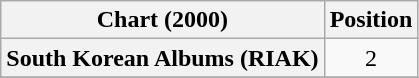<table class="wikitable plainrowheaders">
<tr>
<th>Chart (2000)</th>
<th>Position</th>
</tr>
<tr>
<th scope="row">South Korean Albums (RIAK)</th>
<td style="text-align:center;">2</td>
</tr>
<tr>
</tr>
</table>
